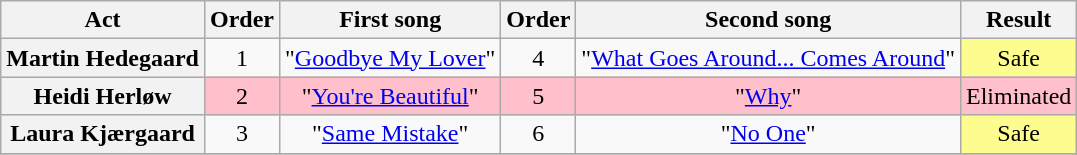<table class="wikitable plainrowheaders" style="text-align:center;">
<tr>
<th>Act</th>
<th>Order</th>
<th>First song</th>
<th>Order</th>
<th>Second song</th>
<th>Result</th>
</tr>
<tr>
<th scope=row>Martin Hedegaard</th>
<td>1</td>
<td>"<a href='#'>Goodbye My Lover</a>"</td>
<td>4</td>
<td>"<a href='#'>What Goes Around... Comes Around</a>"</td>
<td style="background:#fdfc8f;">Safe</td>
</tr>
<tr style="background:pink;">
<th scope=row>Heidi Herløw</th>
<td>2</td>
<td>"<a href='#'>You're Beautiful</a>"</td>
<td>5</td>
<td>"<a href='#'>Why</a>"</td>
<td>Eliminated</td>
</tr>
<tr>
<th scope=row>Laura Kjærgaard</th>
<td>3</td>
<td>"<a href='#'>Same Mistake</a>"</td>
<td>6</td>
<td>"<a href='#'>No One</a>"</td>
<td style="background:#fdfc8f;">Safe</td>
</tr>
<tr>
</tr>
</table>
